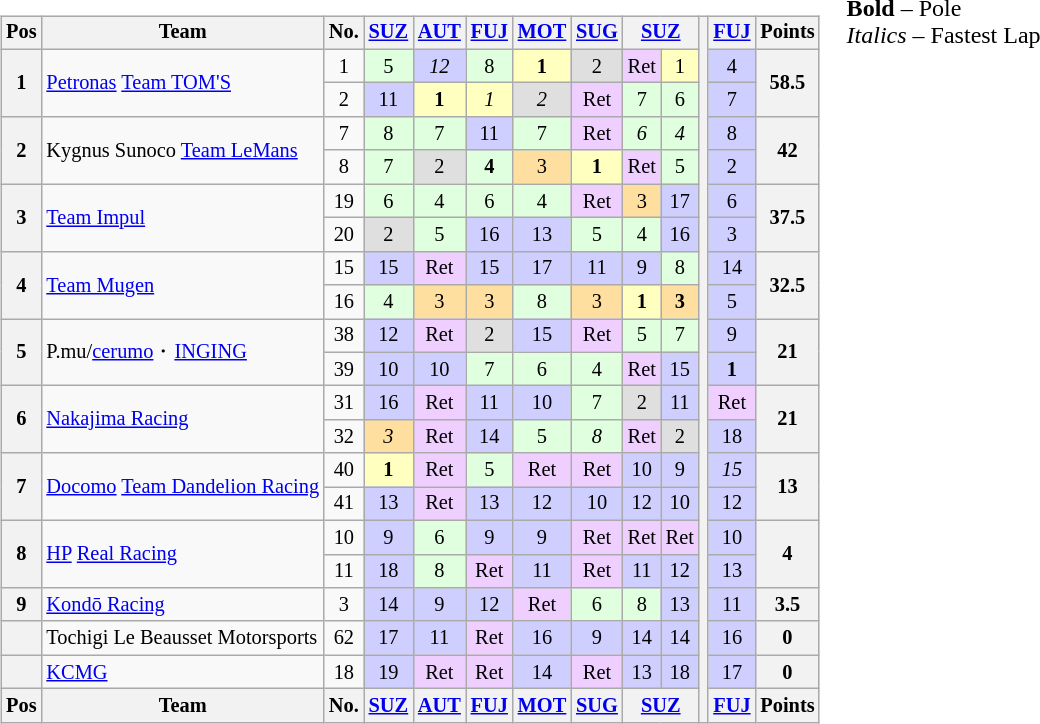<table>
<tr>
<td><br><table class="wikitable" style="font-size:85%; text-align:center">
<tr style="background:#f9f9f9" valign="top">
<th valign="middle">Pos</th>
<th valign="middle">Team</th>
<th valign="middle">No.</th>
<th><a href='#'>SUZ</a></th>
<th><a href='#'>AUT</a></th>
<th><a href='#'>FUJ</a></th>
<th><a href='#'>MOT</a></th>
<th><a href='#'>SUG</a></th>
<th colspan=2><a href='#'>SUZ</a></th>
<th rowspan=21></th>
<th><a href='#'>FUJ</a></th>
<th valign="middle">Points</th>
</tr>
<tr>
<th rowspan=2>1</th>
<td align="left" rowspan=2><a href='#'>Petronas</a> <a href='#'>Team TOM'S</a></td>
<td>1</td>
<td style="background:#dfffdf;">5</td>
<td style="background:#cfcfff;"><em>12</em></td>
<td style="background:#dfffdf;">8</td>
<td style="background:#ffffbf;"><strong>1</strong></td>
<td style="background:#dfdfdf;">2</td>
<td style="background:#efcfff;">Ret</td>
<td style="background:#ffffbf;">1</td>
<td style="background:#cfcfff;">4</td>
<th rowspan=2>58.5</th>
</tr>
<tr>
<td>2</td>
<td style="background:#cfcfff;">11</td>
<td style="background:#ffffbf;"><strong>1</strong></td>
<td style="background:#ffffbf;"><em>1</em></td>
<td style="background:#dfdfdf;"><em>2</em></td>
<td style="background:#efcfff;">Ret</td>
<td style="background:#dfffdf;">7</td>
<td style="background:#dfffdf;">6</td>
<td style="background:#cfcfff;">7</td>
</tr>
<tr>
<th rowspan=2>2</th>
<td align="left" rowspan=2>Kygnus Sunoco <a href='#'>Team LeMans</a></td>
<td>7</td>
<td style="background:#dfffdf;">8</td>
<td style="background:#dfffdf;">7</td>
<td style="background:#cfcfff;">11</td>
<td style="background:#dfffdf;">7</td>
<td style="background:#efcfff;">Ret</td>
<td style="background:#dfffdf;"><em>6</em></td>
<td style="background:#dfffdf;"><em>4</em></td>
<td style="background:#cfcfff;">8</td>
<th rowspan=2>42</th>
</tr>
<tr>
<td>8</td>
<td style="background:#dfffdf;">7</td>
<td style="background:#dfdfdf;">2</td>
<td style="background:#dfffdf;"><strong>4</strong></td>
<td style="background:#ffdf9f;">3</td>
<td style="background:#ffffbf;"><strong>1</strong></td>
<td style="background:#efcfff;">Ret</td>
<td style="background:#dfffdf;">5</td>
<td style="background:#cfcfff;">2</td>
</tr>
<tr>
<th rowspan=2>3</th>
<td align="left" rowspan=2><a href='#'>Team Impul</a></td>
<td>19</td>
<td style="background:#dfffdf;">6</td>
<td style="background:#dfffdf;">4</td>
<td style="background:#dfffdf;">6</td>
<td style="background:#dfffdf;">4</td>
<td style="background:#efcfff;">Ret</td>
<td style="background:#ffdf9f;">3</td>
<td style="background:#cfcfff;">17</td>
<td style="background:#cfcfff;">6</td>
<th rowspan=2>37.5</th>
</tr>
<tr>
<td>20</td>
<td style="background:#dfdfdf;">2</td>
<td style="background:#dfffdf;">5</td>
<td style="background:#cfcfff;">16</td>
<td style="background:#cfcfff;">13</td>
<td style="background:#dfffdf;">5</td>
<td style="background:#dfffdf;">4</td>
<td style="background:#cfcfff;">16</td>
<td style="background:#cfcfff;">3</td>
</tr>
<tr>
<th rowspan=2>4</th>
<td align="left" rowspan=2><a href='#'>Team Mugen</a></td>
<td>15</td>
<td style="background:#cfcfff;">15</td>
<td style="background:#efcfff;">Ret</td>
<td style="background:#cfcfff;">15</td>
<td style="background:#cfcfff;">17</td>
<td style="background:#cfcfff;">11</td>
<td style="background:#cfcfff;">9</td>
<td style="background:#dfffdf;">8</td>
<td style="background:#cfcfff;">14</td>
<th rowspan=2>32.5</th>
</tr>
<tr>
<td>16</td>
<td style="background:#dfffdf;">4</td>
<td style="background:#ffdf9f;">3</td>
<td style="background:#ffdf9f;">3</td>
<td style="background:#dfffdf;">8</td>
<td style="background:#ffdf9f;">3</td>
<td style="background:#ffffbf;"><strong>1</strong></td>
<td style="background:#ffdf9f;"><strong>3</strong></td>
<td style="background:#cfcfff;">5</td>
</tr>
<tr>
<th rowspan=2>5</th>
<td align="left" rowspan=2>P.mu/<a href='#'>cerumo</a>・<a href='#'>INGING</a></td>
<td>38</td>
<td style="background:#cfcfff;">12</td>
<td style="background:#efcfff;">Ret</td>
<td style="background:#dfdfdf;">2</td>
<td style="background:#cfcfff;">15</td>
<td style="background:#efcfff;">Ret</td>
<td style="background:#dfffdf;">5</td>
<td style="background:#dfffdf;">7</td>
<td style="background:#cfcfff;">9</td>
<th rowspan=2>21</th>
</tr>
<tr>
<td>39</td>
<td style="background:#cfcfff;">10</td>
<td style="background:#cfcfff;">10</td>
<td style="background:#dfffdf;">7</td>
<td style="background:#dfffdf;">6</td>
<td style="background:#dfffdf;">4</td>
<td style="background:#efcfff;">Ret</td>
<td style="background:#cfcfff;">15</td>
<td style="background:#cfcfff;"><strong>1</strong></td>
</tr>
<tr>
<th rowspan=2>6</th>
<td align="left" rowspan=2><a href='#'>Nakajima Racing</a></td>
<td>31</td>
<td style="background:#cfcfff;">16</td>
<td style="background:#efcfff;">Ret</td>
<td style="background:#cfcfff;">11</td>
<td style="background:#cfcfff;">10</td>
<td style="background:#dfffdf;">7</td>
<td style="background:#dfdfdf;">2</td>
<td style="background:#cfcfff;">11</td>
<td style="background:#efcfff;">Ret</td>
<th rowspan=2>21</th>
</tr>
<tr>
<td>32</td>
<td style="background:#ffdf9f;"><em>3</em></td>
<td style="background:#efcfff;">Ret</td>
<td style="background:#cfcfff;">14</td>
<td style="background:#dfffdf;">5</td>
<td style="background:#dfffdf;"><em>8</em></td>
<td style="background:#efcfff;">Ret</td>
<td style="background:#dfdfdf;">2</td>
<td style="background:#cfcfff;">18</td>
</tr>
<tr>
<th rowspan=2>7</th>
<td align="left" rowspan=2><a href='#'>Docomo</a> <a href='#'>Team Dandelion Racing</a></td>
<td>40</td>
<td style="background:#ffffbf;"><strong>1</strong></td>
<td style="background:#efcfff;">Ret</td>
<td style="background:#dfffdf;">5</td>
<td style="background:#efcfff;">Ret</td>
<td style="background:#efcfff;">Ret</td>
<td style="background:#cfcfff;">10</td>
<td style="background:#cfcfff;">9</td>
<td style="background:#cfcfff;"><em>15</em></td>
<th rowspan=2>13</th>
</tr>
<tr>
<td>41</td>
<td style="background:#cfcfff;">13</td>
<td style="background:#efcfff;">Ret</td>
<td style="background:#cfcfff;">13</td>
<td style="background:#cfcfff;">12</td>
<td style="background:#cfcfff;">10</td>
<td style="background:#cfcfff;">12</td>
<td style="background:#cfcfff;">10</td>
<td style="background:#cfcfff;">12</td>
</tr>
<tr>
<th rowspan=2>8</th>
<td align="left" rowspan=2><a href='#'>HP</a> <a href='#'>Real Racing</a></td>
<td>10</td>
<td style="background:#cfcfff;">9</td>
<td style="background:#dfffdf;">6</td>
<td style="background:#cfcfff;">9</td>
<td style="background:#cfcfff;">9</td>
<td style="background:#efcfff;">Ret</td>
<td style="background:#efcfff;">Ret</td>
<td style="background:#efcfff;">Ret</td>
<td style="background:#cfcfff;">10</td>
<th rowspan=2>4</th>
</tr>
<tr>
<td>11</td>
<td style="background:#cfcfff;">18</td>
<td style="background:#dfffdf;">8</td>
<td style="background:#efcfff;">Ret</td>
<td style="background:#cfcfff;">11</td>
<td style="background:#efcfff;">Ret</td>
<td style="background:#cfcfff;">11</td>
<td style="background:#cfcfff;">12</td>
<td style="background:#cfcfff;">13</td>
</tr>
<tr>
<th>9</th>
<td align="left"><a href='#'>Kondō Racing</a></td>
<td>3</td>
<td style="background:#cfcfff;">14</td>
<td style="background:#cfcfff;">9</td>
<td style="background:#cfcfff;">12</td>
<td style="background:#efcfff;">Ret</td>
<td style="background:#dfffdf;">6</td>
<td style="background:#dfffdf;">8</td>
<td style="background:#cfcfff;">13</td>
<td style="background:#cfcfff;">11</td>
<th>3.5</th>
</tr>
<tr>
<th></th>
<td align="left">Tochigi Le Beausset Motorsports</td>
<td>62</td>
<td style="background:#cfcfff;">17</td>
<td style="background:#cfcfff;">11</td>
<td style="background:#efcfff;">Ret</td>
<td style="background:#cfcfff;">16</td>
<td style="background:#cfcfff;">9</td>
<td style="background:#cfcfff;">14</td>
<td style="background:#cfcfff;">14</td>
<td style="background:#cfcfff;">16</td>
<th>0</th>
</tr>
<tr>
<th></th>
<td align="left"><a href='#'>KCMG</a></td>
<td>18</td>
<td style="background:#cfcfff;">19</td>
<td style="background:#efcfff;">Ret</td>
<td style="background:#efcfff;">Ret</td>
<td style="background:#cfcfff;">14</td>
<td style="background:#efcfff;">Ret</td>
<td style="background:#cfcfff;">13</td>
<td style="background:#cfcfff;">18</td>
<td style="background:#cfcfff;">17</td>
<th>0</th>
</tr>
<tr>
<th valign="middle">Pos</th>
<th valign="middle">Team</th>
<th valign="middle">No.</th>
<th><a href='#'>SUZ</a></th>
<th><a href='#'>AUT</a></th>
<th><a href='#'>FUJ</a></th>
<th><a href='#'>MOT</a></th>
<th><a href='#'>SUG</a></th>
<th colspan=2><a href='#'>SUZ</a></th>
<th><a href='#'>FUJ</a></th>
<th valign="middle">Points</th>
</tr>
</table>
</td>
<td valign="top"><br>
<span><strong>Bold</strong> – Pole<br>
<em>Italics</em> – Fastest Lap</span></td>
</tr>
</table>
